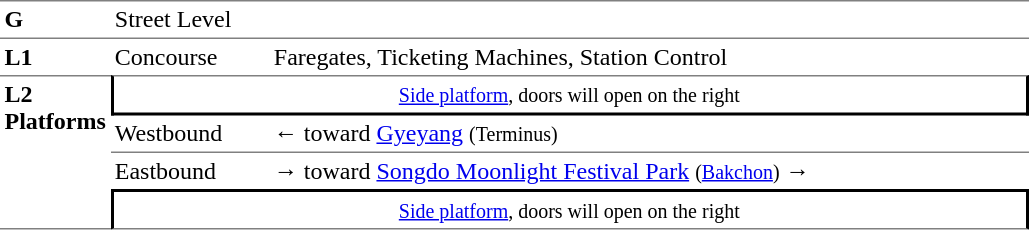<table table border=0 cellspacing=0 cellpadding=3>
<tr>
<td style="border-top:solid 1px gray;border-bottom:solid 1px gray;" width=50 valign=top><strong>G</strong></td>
<td style="border-top:solid 1px gray;border-bottom:solid 1px gray;" width=100 valign=top>Street Level</td>
<td style="border-top:solid 1px gray;border-bottom:solid 1px gray;" width=400 valign=top></td>
</tr>
<tr>
<td style="border-bottom:solid 0 gray;" width=50 valign=top><strong>L1</strong></td>
<td style="border-bottom:solid 0 gray;" width=100 valign=top>Concourse</td>
<td style="border-bottom:solid 0 gray;" width=500 valign=top>Faregates, Ticketing Machines, Station Control</td>
</tr>
<tr>
<td style="border-top:solid 1px gray;border-bottom:solid 1px gray;" rowspan=4 valign=top><strong>L2<br>Platforms</strong></td>
<td style="border-top:solid 1px gray;border-right:solid 2px black;border-left:solid 2px black;border-bottom:solid 2px black;text-align:center;" colspan=2><small><a href='#'>Side platform</a>, doors will open on the right</small></td>
</tr>
<tr>
<td style="border-bottom:solid 1px gray;">Westbound</td>
<td style="border-bottom:solid 1px gray;">←  toward <a href='#'>Gyeyang</a> <small>(Terminus)</small></td>
</tr>
<tr>
<td>Eastbound</td>
<td><span>→</span>  toward <a href='#'>Songdo Moonlight Festival Park</a> <small>(<a href='#'>Bakchon</a>)</small> →</td>
</tr>
<tr>
<td style="border-top:solid 2px black;border-right:solid 2px black;border-left:solid 2px black;border-bottom:solid 1px gray;text-align:center;" colspan=2><small><a href='#'>Side platform</a>, doors will open on the right</small></td>
</tr>
</table>
